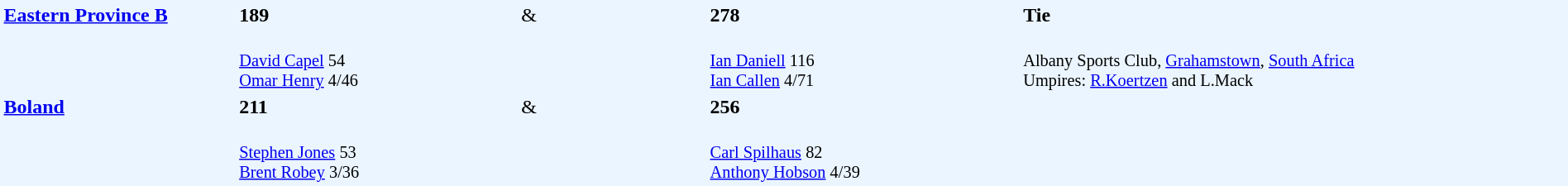<table width="100%" style="background: #EBF5FF">
<tr>
<td width="15%" valign="top" rowspan="2"><strong><a href='#'>Eastern Province B</a></strong></td>
<td width="18%"><strong>189</strong></td>
<td width="12%">&</td>
<td width="20%"><strong>278</strong></td>
<td width="35%"><strong>Tie</strong></td>
</tr>
<tr>
<td style="font-size: 85%;" valign="top"><br><a href='#'>David Capel</a> 54<br>
<a href='#'>Omar Henry</a> 4/46</td>
<td></td>
<td style="font-size: 85%;"><br><a href='#'>Ian Daniell</a> 116<br>
<a href='#'>Ian Callen</a> 4/71</td>
<td valign="top" style="font-size: 85%;" rowspan="3"><br>Albany Sports Club, <a href='#'>Grahamstown</a>, <a href='#'>South Africa</a><br>
Umpires: <a href='#'>R.Koertzen</a> and L.Mack</td>
</tr>
<tr>
<td valign="top" rowspan="2"><strong><a href='#'>Boland</a></strong></td>
<td><strong>211</strong></td>
<td>&</td>
<td><strong>256</strong></td>
</tr>
<tr>
<td style="font-size: 85%;"><br><a href='#'>Stephen Jones</a> 53<br>
<a href='#'>Brent Robey</a> 3/36</td>
<td></td>
<td valign="top" style="font-size: 85%;"><br><a href='#'>Carl Spilhaus</a> 82<br>
<a href='#'>Anthony Hobson</a> 4/39</td>
</tr>
</table>
